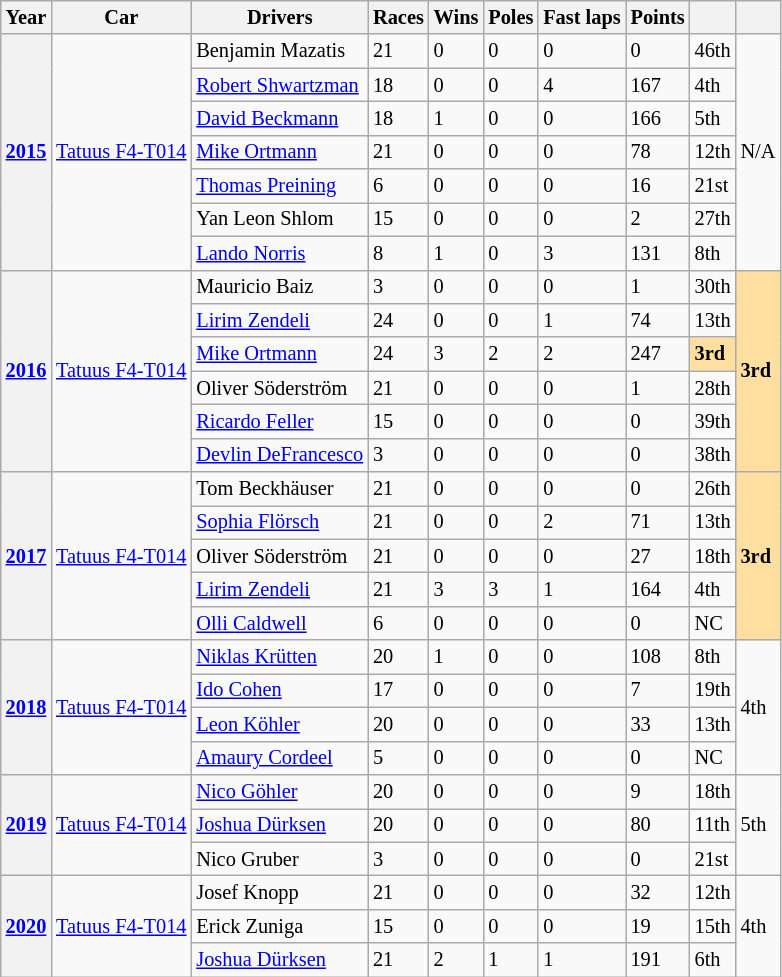<table class="wikitable" style="font-size:85%">
<tr>
<th>Year</th>
<th>Car</th>
<th>Drivers</th>
<th>Races</th>
<th>Wins</th>
<th>Poles</th>
<th>Fast laps</th>
<th>Points</th>
<th></th>
<th></th>
</tr>
<tr>
<th rowspan="7"><a href='#'>2015</a></th>
<td rowspan="7"><a href='#'>Tatuus F4-T014</a></td>
<td> Benjamin Mazatis</td>
<td>21</td>
<td>0</td>
<td>0</td>
<td>0</td>
<td>0</td>
<td>46th</td>
<td rowspan="7">N/A</td>
</tr>
<tr>
<td> <a href='#'>Robert Shwartzman</a></td>
<td>18</td>
<td>0</td>
<td>0</td>
<td>4</td>
<td>167</td>
<td>4th</td>
</tr>
<tr>
<td> <a href='#'>David Beckmann</a></td>
<td>18</td>
<td>1</td>
<td>0</td>
<td>0</td>
<td>166</td>
<td>5th</td>
</tr>
<tr>
<td> <a href='#'>Mike Ortmann</a></td>
<td>21</td>
<td>0</td>
<td>0</td>
<td>0</td>
<td>78</td>
<td>12th</td>
</tr>
<tr>
<td> <a href='#'>Thomas Preining</a></td>
<td>6</td>
<td>0</td>
<td>0</td>
<td>0</td>
<td>16</td>
<td>21st</td>
</tr>
<tr>
<td> Yan Leon Shlom</td>
<td>15</td>
<td>0</td>
<td>0</td>
<td>0</td>
<td>2</td>
<td>27th</td>
</tr>
<tr>
<td> <a href='#'>Lando Norris</a></td>
<td>8</td>
<td>1</td>
<td>0</td>
<td>3</td>
<td>131</td>
<td>8th</td>
</tr>
<tr>
<th rowspan="6"><a href='#'>2016</a></th>
<td rowspan="6"><a href='#'>Tatuus F4-T014</a></td>
<td> Mauricio Baiz</td>
<td>3</td>
<td>0</td>
<td>0</td>
<td>0</td>
<td>1</td>
<td>30th</td>
<td rowspan="6" style="background:#ffdf9f;"><strong>3rd</strong></td>
</tr>
<tr>
<td> <a href='#'>Lirim Zendeli</a></td>
<td>24</td>
<td>0</td>
<td>0</td>
<td>1</td>
<td>74</td>
<td>13th</td>
</tr>
<tr>
<td> <a href='#'>Mike Ortmann</a></td>
<td>24</td>
<td>3</td>
<td>2</td>
<td>2</td>
<td>247</td>
<td style="background:#ffdf9f;"><strong>3rd</strong></td>
</tr>
<tr>
<td> Oliver Söderström</td>
<td>21</td>
<td>0</td>
<td>0</td>
<td>0</td>
<td>1</td>
<td>28th</td>
</tr>
<tr>
<td> <a href='#'>Ricardo Feller</a></td>
<td>15</td>
<td>0</td>
<td>0</td>
<td>0</td>
<td>0</td>
<td>39th</td>
</tr>
<tr>
<td> <a href='#'>Devlin DeFrancesco</a></td>
<td>3</td>
<td>0</td>
<td>0</td>
<td>0</td>
<td>0</td>
<td>38th</td>
</tr>
<tr>
<th rowspan="5"><a href='#'>2017</a></th>
<td rowspan="5"><a href='#'>Tatuus F4-T014</a></td>
<td> Tom Beckhäuser</td>
<td>21</td>
<td>0</td>
<td>0</td>
<td>0</td>
<td>0</td>
<td>26th</td>
<td rowspan="5" style="background:#ffdf9f;"><strong>3rd</strong></td>
</tr>
<tr>
<td> <a href='#'>Sophia Flörsch</a></td>
<td>21</td>
<td>0</td>
<td>0</td>
<td>2</td>
<td>71</td>
<td>13th</td>
</tr>
<tr>
<td> Oliver Söderström</td>
<td>21</td>
<td>0</td>
<td>0</td>
<td>0</td>
<td>27</td>
<td>18th</td>
</tr>
<tr>
<td> <a href='#'>Lirim Zendeli</a></td>
<td>21</td>
<td>3</td>
<td>3</td>
<td>1</td>
<td>164</td>
<td>4th</td>
</tr>
<tr>
<td> <a href='#'>Olli Caldwell</a></td>
<td>6</td>
<td>0</td>
<td>0</td>
<td>0</td>
<td>0</td>
<td>NC</td>
</tr>
<tr>
<th rowspan="4"><a href='#'>2018</a></th>
<td rowspan="4"><a href='#'>Tatuus F4-T014</a></td>
<td> <a href='#'>Niklas Krütten</a></td>
<td>20</td>
<td>1</td>
<td>0</td>
<td>0</td>
<td>108</td>
<td>8th</td>
<td rowspan="4">4th</td>
</tr>
<tr>
<td> <a href='#'>Ido Cohen</a></td>
<td>17</td>
<td>0</td>
<td>0</td>
<td>0</td>
<td>7</td>
<td>19th</td>
</tr>
<tr>
<td> <a href='#'>Leon Köhler</a></td>
<td>20</td>
<td>0</td>
<td>0</td>
<td>0</td>
<td>33</td>
<td>13th</td>
</tr>
<tr>
<td> <a href='#'>Amaury Cordeel</a></td>
<td>5</td>
<td>0</td>
<td>0</td>
<td>0</td>
<td>0</td>
<td>NC</td>
</tr>
<tr>
<th rowspan="3"><a href='#'>2019</a></th>
<td rowspan="3"><a href='#'>Tatuus F4-T014</a></td>
<td> <a href='#'>Nico Göhler</a></td>
<td>20</td>
<td>0</td>
<td>0</td>
<td>0</td>
<td>9</td>
<td>18th</td>
<td rowspan="3">5th</td>
</tr>
<tr>
<td> <a href='#'>Joshua Dürksen</a></td>
<td>20</td>
<td>0</td>
<td>0</td>
<td>0</td>
<td>80</td>
<td>11th</td>
</tr>
<tr>
<td> Nico Gruber</td>
<td>3</td>
<td>0</td>
<td>0</td>
<td>0</td>
<td>0</td>
<td>21st</td>
</tr>
<tr>
<th rowspan="3"><a href='#'>2020</a></th>
<td rowspan="3"><a href='#'>Tatuus F4-T014</a></td>
<td> Josef Knopp</td>
<td>21</td>
<td>0</td>
<td>0</td>
<td>0</td>
<td>32</td>
<td>12th</td>
<td rowspan="3">4th</td>
</tr>
<tr>
<td> Erick Zuniga</td>
<td>15</td>
<td>0</td>
<td>0</td>
<td>0</td>
<td>19</td>
<td>15th</td>
</tr>
<tr>
<td> <a href='#'>Joshua Dürksen</a></td>
<td>21</td>
<td>2</td>
<td>1</td>
<td>1</td>
<td>191</td>
<td>6th</td>
</tr>
</table>
